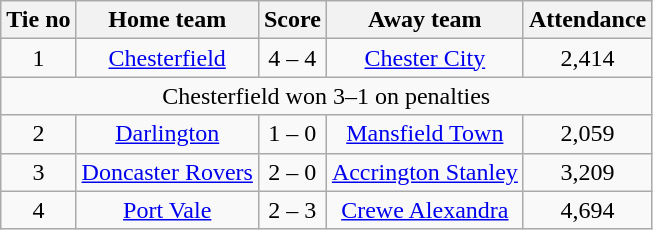<table class="wikitable" style="text-align: center">
<tr>
<th>Tie no</th>
<th>Home team</th>
<th>Score</th>
<th>Away team</th>
<th>Attendance</th>
</tr>
<tr>
<td>1</td>
<td><a href='#'>Chesterfield</a></td>
<td>4 – 4</td>
<td><a href='#'>Chester City</a></td>
<td>2,414</td>
</tr>
<tr>
<td colspan="5">Chesterfield won 3–1 on penalties</td>
</tr>
<tr>
<td>2</td>
<td><a href='#'>Darlington</a></td>
<td>1 – 0</td>
<td><a href='#'>Mansfield Town</a></td>
<td>2,059</td>
</tr>
<tr>
<td>3</td>
<td><a href='#'>Doncaster Rovers</a></td>
<td>2 – 0</td>
<td><a href='#'>Accrington Stanley</a></td>
<td>3,209</td>
</tr>
<tr>
<td>4</td>
<td><a href='#'>Port Vale</a></td>
<td>2 – 3</td>
<td><a href='#'>Crewe Alexandra</a></td>
<td>4,694</td>
</tr>
</table>
